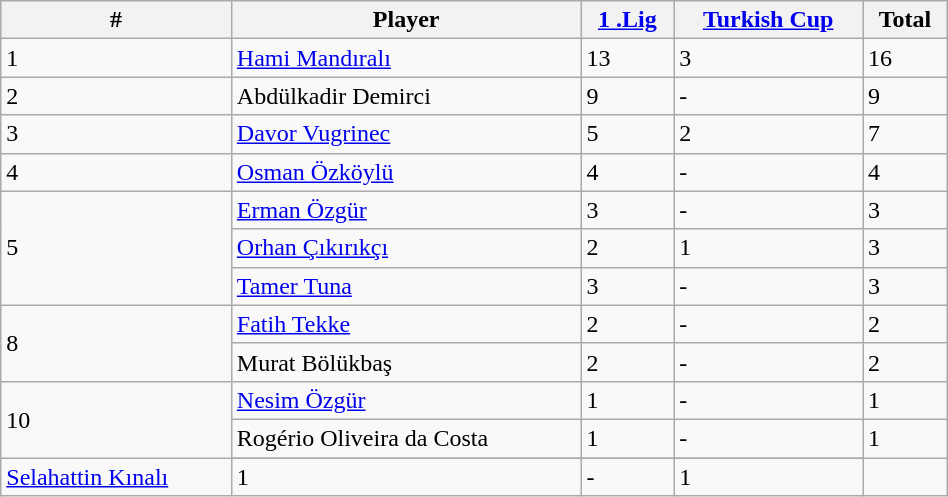<table width=50% class="wikitable">
<tr>
<th>#</th>
<th>Player</th>
<th><a href='#'>1 .Lig</a></th>
<th><a href='#'>Turkish Cup</a></th>
<th>Total</th>
</tr>
<tr>
<td>1</td>
<td><a href='#'>Hami Mandıralı</a></td>
<td>13</td>
<td>3</td>
<td>16</td>
</tr>
<tr>
<td>2</td>
<td>Abdülkadir Demirci</td>
<td>9</td>
<td>-</td>
<td>9</td>
</tr>
<tr>
<td>3</td>
<td><a href='#'>Davor Vugrinec</a></td>
<td>5</td>
<td>2</td>
<td>7</td>
</tr>
<tr>
<td>4</td>
<td><a href='#'>Osman Özköylü</a></td>
<td>4</td>
<td>-</td>
<td>4</td>
</tr>
<tr>
<td rowspan="3">5</td>
<td><a href='#'>Erman Özgür</a></td>
<td>3</td>
<td>-</td>
<td>3</td>
</tr>
<tr>
<td><a href='#'>Orhan Çıkırıkçı</a></td>
<td>2</td>
<td>1</td>
<td>3</td>
</tr>
<tr>
<td><a href='#'>Tamer Tuna</a></td>
<td>3</td>
<td>-</td>
<td>3</td>
</tr>
<tr>
<td rowspan="2">8</td>
<td><a href='#'>Fatih Tekke</a></td>
<td>2</td>
<td>-</td>
<td>2</td>
</tr>
<tr>
<td>Murat Bölükbaş</td>
<td>2</td>
<td>-</td>
<td>2</td>
</tr>
<tr>
<td rowspan="3">10</td>
<td><a href='#'>Nesim Özgür</a></td>
<td>1</td>
<td>-</td>
<td>1</td>
</tr>
<tr>
<td>Rogério Oliveira da Costa</td>
<td>1</td>
<td>-</td>
<td>1</td>
</tr>
<tr>
</tr>
<tr>
<td><a href='#'>Selahattin Kınalı</a></td>
<td>1</td>
<td>-</td>
<td>1</td>
</tr>
</table>
